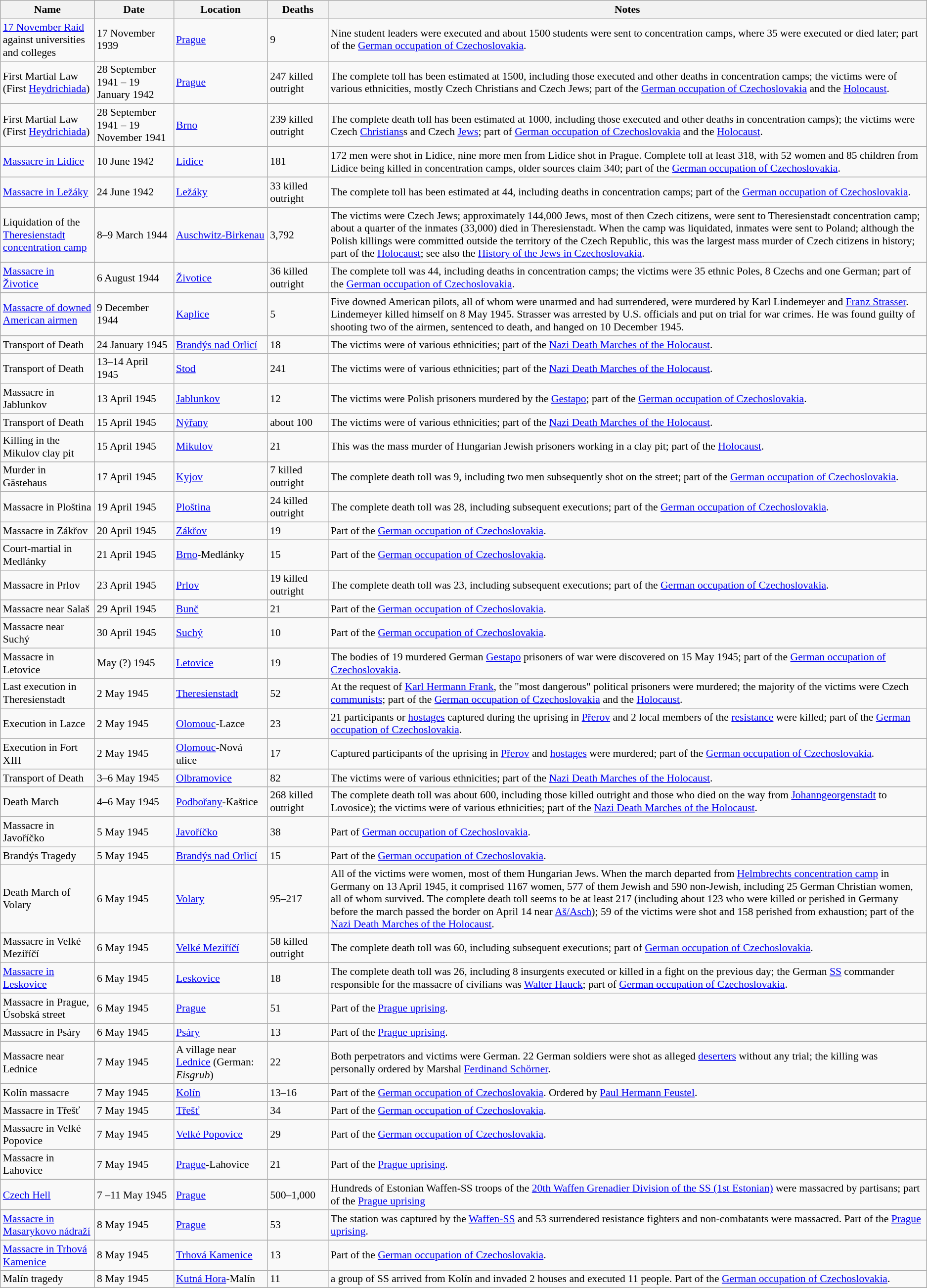<table class="sortable wikitable" style="font-size:90%;">
<tr>
<th style="width:120px;">Name</th>
<th style="width:100px;">Date</th>
<th style="width:120px;">Location</th>
<th style="width:75px;">Deaths</th>
<th class="unsortable">Notes</th>
</tr>
<tr>
<td><a href='#'>17 November Raid</a> against universities and colleges</td>
<td>17 November 1939</td>
<td><a href='#'>Prague</a></td>
<td>9</td>
<td>Nine student leaders were executed and about 1500 students were sent to concentration camps, where 35 were executed or died later; part of the <a href='#'>German occupation of Czechoslovakia</a>.</td>
</tr>
<tr>
<td>First Martial Law (First <a href='#'>Heydrichiada</a>)</td>
<td>28 September 1941 – 19 January 1942</td>
<td><a href='#'>Prague</a></td>
<td>247 killed outright</td>
<td>The complete toll has been estimated at 1500, including those executed and other deaths in concentration camps; the victims were of various ethnicities, mostly Czech Christians and Czech Jews; part of the <a href='#'>German occupation of Czechoslovakia</a> and the <a href='#'>Holocaust</a>.</td>
</tr>
<tr>
<td>First Martial Law (First <a href='#'>Heydrichiada</a>)</td>
<td>28 September 1941 – 19 November 1941</td>
<td><a href='#'>Brno</a></td>
<td>239 killed outright</td>
<td>The complete death toll has been estimated at 1000, including those executed and other deaths in concentration camps); the victims were Czech <a href='#'>Christians</a>s and Czech <a href='#'>Jews</a>; part of <a href='#'>German occupation of Czechoslovakia</a> and the <a href='#'>Holocaust</a>.</td>
</tr>
<tr>
</tr>
<tr>
<td><a href='#'>Massacre in Lidice</a></td>
<td>10 June 1942</td>
<td><a href='#'>Lidice</a></td>
<td>181</td>
<td>172 men were shot in Lidice, nine more men from Lidice shot in Prague. Complete toll at least 318, with 52 women and 85 children from Lidice being killed in concentration camps, older sources claim 340; part of the <a href='#'>German occupation of Czechoslovakia</a>.</td>
</tr>
<tr>
<td><a href='#'>Massacre in Ležáky</a></td>
<td>24 June 1942</td>
<td><a href='#'>Ležáky</a></td>
<td>33 killed outright</td>
<td>The complete toll has been estimated at 44, including deaths in concentration camps; part of the <a href='#'>German occupation of Czechoslovakia</a>.</td>
</tr>
<tr>
<td>Liquidation of the <a href='#'>Theresienstadt concentration camp</a></td>
<td>8–9 March 1944</td>
<td><a href='#'>Auschwitz-Birkenau</a></td>
<td>3,792</td>
<td>The victims were Czech Jews; approximately 144,000 Jews, most of then Czech citizens, were sent to Theresienstadt concentration camp; about a quarter of the inmates (33,000) died in Theresienstadt. When the camp was liquidated, inmates were sent to Poland; although the Polish killings were committed outside the territory of the Czech Republic, this was the largest mass murder of Czech citizens in history; part of the <a href='#'>Holocaust</a>; see also the <a href='#'>History of the Jews in Czechoslovakia</a>.</td>
</tr>
<tr>
<td><a href='#'>Massacre in Životice</a></td>
<td>6 August 1944</td>
<td><a href='#'>Životice</a></td>
<td>36 killed outright</td>
<td>The complete toll was 44, including deaths in concentration camps; the victims were 35 ethnic Poles, 8 Czechs and one German; part of the <a href='#'>German occupation of Czechoslovakia</a>.</td>
</tr>
<tr>
<td><a href='#'>Massacre of downed American airmen</a></td>
<td>9 December 1944</td>
<td><a href='#'>Kaplice</a></td>
<td>5</td>
<td>Five downed American pilots, all of whom were unarmed and had surrendered, were murdered by Karl Lindemeyer and <a href='#'>Franz Strasser</a>. Lindemeyer killed himself on 8 May 1945. Strasser was arrested by U.S. officials and put on trial for war crimes. He was found guilty of shooting two of the airmen, sentenced to death, and hanged on 10 December 1945.</td>
</tr>
<tr>
<td>Transport of Death</td>
<td>24 January 1945</td>
<td><a href='#'>Brandýs nad Orlicí</a></td>
<td>18</td>
<td>The victims were of various ethnicities; part of the <a href='#'>Nazi Death Marches of the Holocaust</a>.</td>
</tr>
<tr>
<td>Transport of Death</td>
<td>13–14 April 1945</td>
<td><a href='#'>Stod</a></td>
<td>241</td>
<td>The victims were of various ethnicities; part of the <a href='#'>Nazi Death Marches of the Holocaust</a>.</td>
</tr>
<tr>
<td>Massacre in Jablunkov</td>
<td>13 April 1945</td>
<td><a href='#'>Jablunkov</a></td>
<td>12</td>
<td>The victims were Polish prisoners murdered by the <a href='#'>Gestapo</a>; part of the <a href='#'>German occupation of Czechoslovakia</a>.</td>
</tr>
<tr>
<td>Transport of Death</td>
<td>15 April 1945</td>
<td><a href='#'>Nýřany</a></td>
<td>about 100</td>
<td>The victims were of various ethnicities; part of the <a href='#'>Nazi Death Marches of the Holocaust</a>.</td>
</tr>
<tr>
<td>Killing in the Mikulov clay pit</td>
<td>15 April 1945</td>
<td><a href='#'>Mikulov</a></td>
<td>21</td>
<td>This was the mass murder of Hungarian Jewish prisoners working in a clay pit; part of the <a href='#'>Holocaust</a>.</td>
</tr>
<tr>
<td>Murder in Gästehaus</td>
<td>17 April 1945</td>
<td><a href='#'>Kyjov</a></td>
<td>7 killed outright</td>
<td>The complete death toll was 9, including two men subsequently shot on the street; part of the <a href='#'>German occupation of Czechoslovakia</a>.</td>
</tr>
<tr>
<td>Massacre in Ploština</td>
<td>19 April 1945</td>
<td><a href='#'>Ploština</a></td>
<td>24 killed outright</td>
<td>The complete death toll was 28, including subsequent executions; part of the <a href='#'>German occupation of Czechoslovakia</a>.</td>
</tr>
<tr>
<td>Massacre in Zákřov</td>
<td>20 April 1945</td>
<td><a href='#'>Zákřov</a></td>
<td>19</td>
<td>Part of the <a href='#'>German occupation of Czechoslovakia</a>.</td>
</tr>
<tr>
<td>Court-martial in Medlánky</td>
<td>21 April 1945</td>
<td><a href='#'>Brno</a>-Medlánky</td>
<td>15</td>
<td>Part of the <a href='#'>German occupation of Czechoslovakia</a>.</td>
</tr>
<tr>
<td>Massacre in Prlov</td>
<td>23 April 1945</td>
<td><a href='#'>Prlov</a></td>
<td>19 killed outright</td>
<td>The complete death toll was 23, including subsequent executions; part of the <a href='#'>German occupation of Czechoslovakia</a>.</td>
</tr>
<tr>
<td>Massacre near Salaš</td>
<td>29 April 1945</td>
<td><a href='#'>Bunč</a></td>
<td>21</td>
<td>Part of the <a href='#'>German occupation of Czechoslovakia</a>.</td>
</tr>
<tr>
<td>Massacre near Suchý</td>
<td>30 April 1945</td>
<td><a href='#'>Suchý</a></td>
<td>10</td>
<td>Part of the <a href='#'>German occupation of Czechoslovakia</a>.</td>
</tr>
<tr>
<td>Massacre in Letovice</td>
<td>May (?) 1945</td>
<td><a href='#'>Letovice</a></td>
<td>19</td>
<td>The bodies of 19 murdered German <a href='#'>Gestapo</a> prisoners of war were discovered on 15 May 1945; part of the <a href='#'>German occupation of Czechoslovakia</a>.</td>
</tr>
<tr>
<td>Last execution in Theresienstadt</td>
<td>2 May 1945</td>
<td><a href='#'>Theresienstadt</a></td>
<td>52</td>
<td>At the request of <a href='#'>Karl Hermann Frank</a>, the "most dangerous" political prisoners were murdered; the majority of the victims were Czech <a href='#'>communists</a>; part of the <a href='#'>German occupation of Czechoslovakia</a> and the <a href='#'>Holocaust</a>.</td>
</tr>
<tr>
<td>Execution in Lazce</td>
<td>2 May 1945</td>
<td><a href='#'>Olomouc</a>-Lazce</td>
<td>23</td>
<td>21 participants or <a href='#'>hostages</a> captured during the uprising in <a href='#'>Přerov</a> and 2 local members of the <a href='#'>resistance</a> were killed; part of the <a href='#'>German occupation of Czechoslovakia</a>.</td>
</tr>
<tr>
<td>Execution in Fort XIII</td>
<td>2 May 1945</td>
<td><a href='#'>Olomouc</a>-Nová ulice</td>
<td>17</td>
<td>Captured participants of the uprising in <a href='#'>Přerov</a> and <a href='#'>hostages</a> were murdered; part of the <a href='#'>German occupation of Czechoslovakia</a>.</td>
</tr>
<tr>
<td>Transport of Death</td>
<td>3–6 May 1945</td>
<td><a href='#'>Olbramovice</a></td>
<td>82</td>
<td>The victims were of various ethnicities; part of the <a href='#'>Nazi Death Marches of the Holocaust</a>.</td>
</tr>
<tr>
<td>Death March</td>
<td>4–6 May 1945</td>
<td><a href='#'>Podbořany</a>-Kaštice</td>
<td>268 killed outright</td>
<td>The complete death toll was about 600, including those killed outright and those who died on the way from <a href='#'>Johanngeorgenstadt</a> to Lovosice); the victims were of various ethnicities; part of the <a href='#'>Nazi Death Marches of the Holocaust</a>.</td>
</tr>
<tr>
<td>Massacre in Javoříčko</td>
<td>5 May 1945</td>
<td><a href='#'>Javoříčko</a></td>
<td>38</td>
<td>Part of <a href='#'>German occupation of Czechoslovakia</a>.</td>
</tr>
<tr>
<td>Brandýs Tragedy</td>
<td>5 May 1945</td>
<td><a href='#'>Brandýs nad Orlicí</a></td>
<td>15</td>
<td>Part of the <a href='#'>German occupation of Czechoslovakia</a>.</td>
</tr>
<tr>
<td>Death March of Volary</td>
<td>6 May 1945</td>
<td><a href='#'>Volary</a></td>
<td>95–217</td>
<td>All of the victims were women, most of them Hungarian Jews. When the march departed from <a href='#'>Helmbrechts concentration camp</a> in Germany on 13 April 1945, it comprised 1167 women, 577 of them Jewish and 590 non-Jewish, including 25 German Christian women, all of whom survived.  The complete death toll seems to be at least 217 (including about 123 who were killed or perished in Germany before the march passed the border on April 14 near <a href='#'>Aš/Asch</a>); 59 of the victims were shot and 158 perished from exhaustion; part of the <a href='#'>Nazi Death Marches of the Holocaust</a>.</td>
</tr>
<tr>
<td>Massacre in Velké Meziříčí</td>
<td>6 May 1945</td>
<td><a href='#'>Velké Meziříčí</a></td>
<td>58 killed outright</td>
<td>The complete death toll was 60, including subsequent executions; part of <a href='#'>German occupation of Czechoslovakia</a>.</td>
</tr>
<tr>
<td><a href='#'>Massacre in Leskovice</a></td>
<td>6 May 1945</td>
<td><a href='#'>Leskovice</a></td>
<td>18</td>
<td>The complete death toll was 26, including 8 insurgents executed or killed in a fight on the previous day; the German <a href='#'>SS</a> commander responsible for the massacre of civilians was <a href='#'>Walter Hauck</a>; part of <a href='#'>German occupation of Czechoslovakia</a>.</td>
</tr>
<tr>
<td>Massacre in Prague, Úsobská street</td>
<td>6 May 1945</td>
<td><a href='#'>Prague</a></td>
<td>51</td>
<td>Part of the <a href='#'>Prague uprising</a>.</td>
</tr>
<tr>
<td>Massacre in Psáry</td>
<td>6 May 1945</td>
<td><a href='#'>Psáry</a></td>
<td>13</td>
<td>Part of the <a href='#'>Prague uprising</a>.</td>
</tr>
<tr>
<td>Massacre near Lednice</td>
<td>7 May 1945</td>
<td>A village near <a href='#'>Lednice</a> (German: <em>Eisgrub</em>)</td>
<td>22</td>
<td>Both perpetrators and victims were German. 22 German soldiers were shot as alleged <a href='#'>deserters</a> without any trial; the killing was personally ordered by Marshal <a href='#'>Ferdinand Schörner</a>.</td>
</tr>
<tr>
<td>Kolín massacre</td>
<td>7 May 1945</td>
<td><a href='#'>Kolín</a></td>
<td>13–16</td>
<td>Part of the <a href='#'>German occupation of Czechoslovakia</a>. Ordered by <a href='#'>Paul Hermann Feustel</a>.</td>
</tr>
<tr>
<td>Massacre in Třešť</td>
<td>7 May 1945</td>
<td><a href='#'>Třešť</a></td>
<td>34</td>
<td>Part of the <a href='#'>German occupation of Czechoslovakia</a>.</td>
</tr>
<tr>
</tr>
<tr>
<td>Massacre in Velké Popovice</td>
<td>7 May 1945</td>
<td><a href='#'>Velké Popovice</a></td>
<td>29</td>
<td>Part of the <a href='#'>German occupation of Czechoslovakia</a>.</td>
</tr>
<tr>
<td>Massacre in Lahovice</td>
<td>7 May 1945</td>
<td><a href='#'>Prague</a>-Lahovice</td>
<td>21</td>
<td>Part of the <a href='#'>Prague uprising</a>.</td>
</tr>
<tr>
<td><a href='#'>Czech Hell</a></td>
<td>7 –11 May 1945</td>
<td><a href='#'>Prague</a></td>
<td>500–1,000</td>
<td>Hundreds of Estonian Waffen-SS troops of the <a href='#'>20th Waffen Grenadier Division of the SS (1st Estonian)</a> were massacred by partisans; part of the <a href='#'>Prague uprising</a></td>
</tr>
<tr>
<td><a href='#'>Massacre in Masarykovo nádraží</a></td>
<td>8 May 1945</td>
<td><a href='#'>Prague</a></td>
<td>53</td>
<td>The station was captured by the <a href='#'>Waffen-SS</a> and 53 surrendered resistance fighters and non-combatants were massacred. Part of the <a href='#'>Prague uprising</a>.</td>
</tr>
<tr>
<td><a href='#'>Massacre in Trhová Kamenice</a></td>
<td>8 May 1945</td>
<td><a href='#'>Trhová Kamenice</a></td>
<td>13</td>
<td>Part of the <a href='#'>German occupation of Czechoslovakia</a>.</td>
</tr>
<tr>
<td>Malín tragedy</td>
<td>8 May 1945</td>
<td><a href='#'>Kutná Hora</a>-Malín</td>
<td>11</td>
<td>a group of SS arrived from Kolín and invaded 2 houses and executed 11 people. Part of the <a href='#'>German occupation of Czechoslovakia</a>.</td>
</tr>
<tr>
</tr>
</table>
